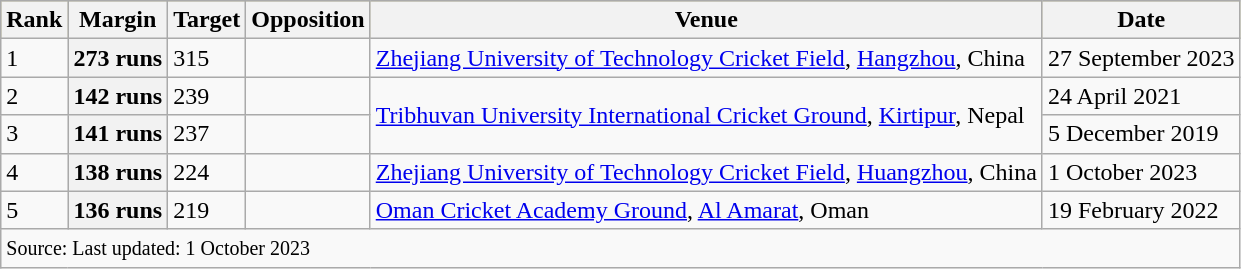<table class="wikitable">
<tr style="background:#bdb76b;">
<th>Rank</th>
<th>Margin</th>
<th>Target</th>
<th>Opposition</th>
<th>Venue</th>
<th>Date</th>
</tr>
<tr>
<td>1</td>
<th>273 runs</th>
<td>315</td>
<td></td>
<td><a href='#'>Zhejiang University of Technology Cricket Field</a>, <a href='#'>Hangzhou</a>, China</td>
<td>27 September 2023</td>
</tr>
<tr>
<td>2</td>
<th>142 runs</th>
<td>239</td>
<td></td>
<td rowspan=2><a href='#'>Tribhuvan University International Cricket Ground</a>, <a href='#'>Kirtipur</a>, Nepal</td>
<td>24 April 2021</td>
</tr>
<tr>
<td>3</td>
<th>141 runs</th>
<td>237</td>
<td></td>
<td>5 December 2019</td>
</tr>
<tr>
<td>4</td>
<th>138 runs</th>
<td>224</td>
<td></td>
<td><a href='#'>Zhejiang University of Technology Cricket Field</a>, <a href='#'>Huangzhou</a>, China</td>
<td>1 October 2023</td>
</tr>
<tr>
<td>5</td>
<th>136 runs</th>
<td>219</td>
<td></td>
<td><a href='#'>Oman Cricket Academy Ground</a>, <a href='#'>Al Amarat</a>, Oman</td>
<td>19 February 2022</td>
</tr>
<tr>
<td colspan="6" style="text-align:left;"><small>Source:  Last updated: 1 October 2023</small></td>
</tr>
</table>
